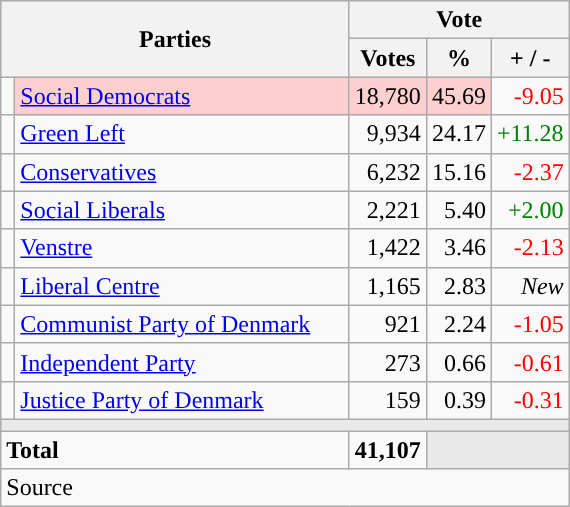<table class="wikitable" style="text-align:right;">
<tr>
<th style="text-align:centre;" rowspan="2" colspan="2" width="225">Parties</th>
<th colspan="3">Vote</th>
</tr>
<tr>
<th width="15">Votes</th>
<th width="15">%</th>
<th width="15">+ / -</th>
</tr>
<tr>
<td width="2" style="color:inherit;background:"></td>
<td bgcolor=#fbd0ce  align="left"><a href='#'>Social Democrats</a></td>
<td bgcolor=#fbd0ce>18,780</td>
<td bgcolor=#fbd0ce>45.69</td>
<td style=color:red;>-9.05</td>
</tr>
<tr>
<td width="2" style="color:inherit;background:"></td>
<td align="left"><a href='#'>Green Left</a></td>
<td>9,934</td>
<td>24.17</td>
<td style=color:green;>+11.28</td>
</tr>
<tr>
<td width="2" style="color:inherit;background:"></td>
<td align="left"><a href='#'>Conservatives</a></td>
<td>6,232</td>
<td>15.16</td>
<td style=color:red;>-2.37</td>
</tr>
<tr>
<td width="2" style="color:inherit;background:"></td>
<td align="left"><a href='#'>Social Liberals</a></td>
<td>2,221</td>
<td>5.40</td>
<td style=color:green;>+2.00</td>
</tr>
<tr>
<td width="2" style="color:inherit;background:"></td>
<td align="left"><a href='#'>Venstre</a></td>
<td>1,422</td>
<td>3.46</td>
<td style=color:red;>-2.13</td>
</tr>
<tr>
<td width="2" style="color:inherit;background:"></td>
<td align="left"><a href='#'>Liberal Centre</a></td>
<td>1,165</td>
<td>2.83</td>
<td><em>New</em></td>
</tr>
<tr>
<td width="2" style="color:inherit;background:"></td>
<td align="left"><a href='#'>Communist Party of Denmark</a></td>
<td>921</td>
<td>2.24</td>
<td style=color:red;>-1.05</td>
</tr>
<tr>
<td width="2" style="color:inherit;background:"></td>
<td align="left"><a href='#'>Independent Party</a></td>
<td>273</td>
<td>0.66</td>
<td style=color:red;>-0.61</td>
</tr>
<tr>
<td width="2" style="color:inherit;background:"></td>
<td align="left"><a href='#'>Justice Party of Denmark</a></td>
<td>159</td>
<td>0.39</td>
<td style=color:red;>-0.31</td>
</tr>
<tr>
<td colspan="7" bgcolor="#E9E9E9"></td>
</tr>
<tr>
<td align="left" colspan="2"><strong>Total</strong></td>
<td><strong>41,107</strong></td>
<td bgcolor="#E9E9E9" colspan="2"></td>
</tr>
<tr>
<td align="left" colspan="6">Source</td>
</tr>
</table>
